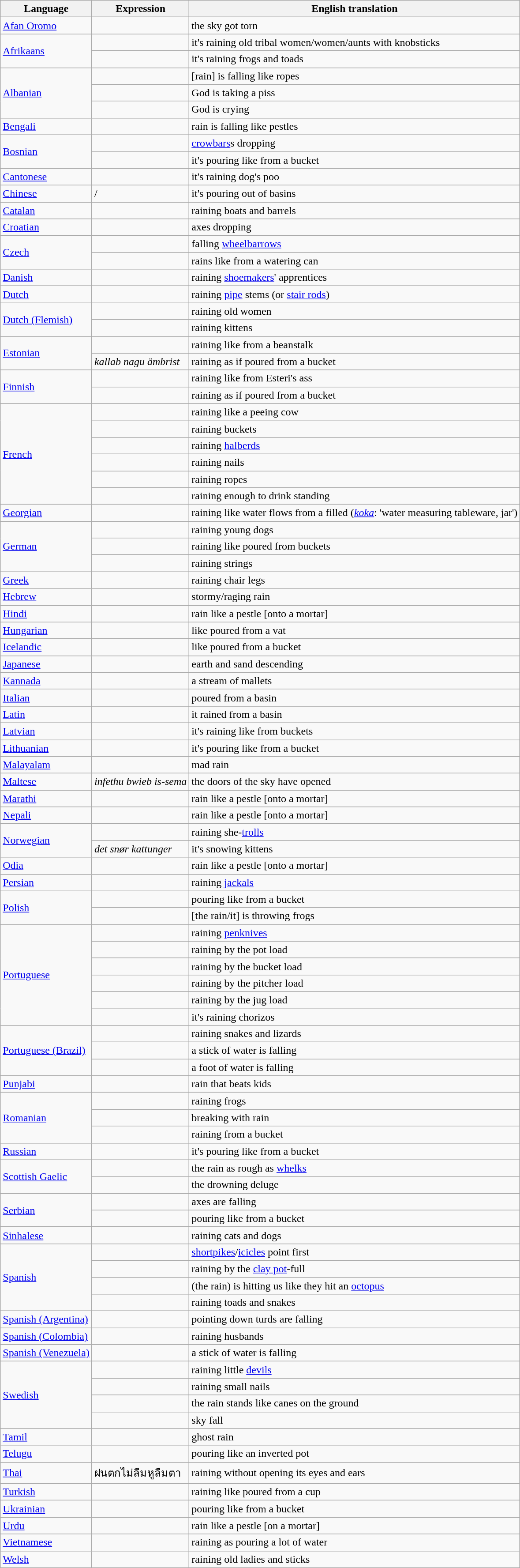<table class="wikitable">
<tr>
<th>Language</th>
<th>Expression</th>
<th>English translation</th>
</tr>
<tr>
<td><a href='#'>Afan Oromo</a></td>
<td></td>
<td>the sky got torn</td>
</tr>
<tr>
<td rowspan="2"><a href='#'>Afrikaans</a></td>
<td></td>
<td>it's raining old tribal women/women/aunts with knobsticks</td>
</tr>
<tr>
<td></td>
<td>it's raining frogs and toads</td>
</tr>
<tr>
<td rowspan="3"><a href='#'>Albanian</a></td>
<td></td>
<td>[rain] is falling like ropes</td>
</tr>
<tr>
<td></td>
<td>God is taking a piss</td>
</tr>
<tr>
<td></td>
<td>God is crying</td>
</tr>
<tr>
<td><a href='#'>Bengali</a></td>
<td><br><small></small></td>
<td>rain is falling like pestles</td>
</tr>
<tr>
<td rowspan="2"><a href='#'>Bosnian</a></td>
<td></td>
<td><a href='#'>crowbars</a>s dropping</td>
</tr>
<tr>
<td></td>
<td>it's pouring like from a bucket</td>
</tr>
<tr>
<td><a href='#'>Cantonese</a></td>
<td></td>
<td>it's raining dog's poo</td>
</tr>
<tr>
<td><a href='#'>Chinese</a></td>
<td>/<br><small></small></td>
<td>it's pouring out of basins</td>
</tr>
<tr>
<td><a href='#'>Catalan</a></td>
<td></td>
<td>raining boats and barrels</td>
</tr>
<tr>
<td><a href='#'>Croatian</a></td>
<td></td>
<td>axes dropping</td>
</tr>
<tr>
<td rowspan="2"><a href='#'>Czech</a></td>
<td></td>
<td>falling <a href='#'>wheelbarrows</a></td>
</tr>
<tr>
<td></td>
<td>rains like from a watering can</td>
</tr>
<tr>
<td><a href='#'>Danish</a></td>
<td></td>
<td>raining <a href='#'>shoemakers</a>' apprentices</td>
</tr>
<tr>
<td><a href='#'>Dutch</a></td>
<td></td>
<td>raining <a href='#'>pipe</a> stems (or <a href='#'>stair rods</a>)</td>
</tr>
<tr>
<td rowspan="2"><a href='#'>Dutch (Flemish)</a></td>
<td></td>
<td>raining old women</td>
</tr>
<tr>
<td></td>
<td>raining kittens</td>
</tr>
<tr>
<td rowspan="2"><a href='#'>Estonian</a></td>
<td></td>
<td>raining like from a beanstalk</td>
</tr>
<tr>
<td><em>kallab nagu ämbrist</em></td>
<td>raining as if poured from a bucket</td>
</tr>
<tr>
<td rowspan="2"><a href='#'>Finnish</a></td>
<td></td>
<td>raining like from Esteri's ass</td>
</tr>
<tr>
<td></td>
<td>raining as if poured from a bucket</td>
</tr>
<tr>
<td rowspan="6"><a href='#'>French</a></td>
<td></td>
<td>raining like a peeing cow</td>
</tr>
<tr>
<td></td>
<td>raining buckets</td>
</tr>
<tr>
<td></td>
<td>raining <a href='#'>halberds</a></td>
</tr>
<tr>
<td></td>
<td>raining nails</td>
</tr>
<tr>
<td></td>
<td>raining ropes</td>
</tr>
<tr>
<td></td>
<td>raining enough to drink standing</td>
</tr>
<tr>
<td><a href='#'>Georgian</a></td>
<td><br><small></small></td>
<td>raining like water flows from a filled (<a href='#'><em>koka</em></a>: 'water measuring tableware, jar')</td>
</tr>
<tr>
<td rowspan="3"><a href='#'>German</a></td>
<td></td>
<td>raining young dogs</td>
</tr>
<tr>
<td></td>
<td>raining like poured from buckets</td>
</tr>
<tr>
<td></td>
<td>raining strings</td>
</tr>
<tr>
<td><a href='#'>Greek</a></td>
<td><br><small></small></td>
<td>raining chair legs</td>
</tr>
<tr>
<td><a href='#'>Hebrew</a></td>
<td></td>
<td>stormy/raging rain</td>
</tr>
<tr>
<td><a href='#'>Hindi</a></td>
<td><br><small></small></td>
<td>rain like a pestle [onto a mortar]</td>
</tr>
<tr>
<td><a href='#'>Hungarian</a></td>
<td></td>
<td>like poured from a vat</td>
</tr>
<tr>
<td><a href='#'>Icelandic</a></td>
<td></td>
<td>like poured from a bucket</td>
</tr>
<tr>
<td><a href='#'>Japanese</a></td>
<td><br><small></small></td>
<td>earth and sand descending</td>
</tr>
<tr>
<td><a href='#'>Kannada</a></td>
<td></td>
<td>a stream of mallets</td>
</tr>
<tr>
<td><a href='#'>Italian</a></td>
<td></td>
<td>poured from a basin</td>
</tr>
<tr>
</tr>
<tr>
<td><a href='#'>Latin</a></td>
<td></td>
<td>it rained from a basin</td>
</tr>
<tr>
<td><a href='#'>Latvian</a></td>
<td></td>
<td>it's raining like from buckets</td>
</tr>
<tr>
<td><a href='#'>Lithuanian</a></td>
<td></td>
<td>it's pouring like from a bucket</td>
</tr>
<tr>
<td><a href='#'>Malayalam</a></td>
<td><br><small></small></td>
<td>mad rain</td>
</tr>
<tr>
<td><a href='#'>Maltese</a></td>
<td><em>infetħu bwieb is-sema</em></td>
<td>the doors of the sky have opened</td>
</tr>
<tr>
<td><a href='#'>Marathi</a></td>
<td></td>
<td>rain like a pestle [onto a mortar]</td>
</tr>
<tr>
<td><a href='#'>Nepali</a></td>
<td></td>
<td>rain like a pestle [onto a mortar]</td>
</tr>
<tr>
<td rowspan="2"><a href='#'>Norwegian</a></td>
<td></td>
<td>raining she-<a href='#'>trolls</a></td>
</tr>
<tr>
<td><em>det snør kattunger</em></td>
<td>it's snowing kittens</td>
</tr>
<tr>
<td><a href='#'>Odia</a></td>
<td></td>
<td>rain like a pestle [onto a mortar]</td>
</tr>
<tr>
<td><a href='#'>Persian</a></td>
<td><br><small></small></td>
<td>raining <a href='#'>jackals</a></td>
</tr>
<tr>
<td rowspan="2"><a href='#'>Polish</a></td>
<td></td>
<td>pouring like from a bucket</td>
</tr>
<tr>
<td></td>
<td>[the rain/it] is throwing frogs</td>
</tr>
<tr>
<td rowspan="6"><a href='#'>Portuguese</a></td>
<td></td>
<td>raining <a href='#'>penknives</a></td>
</tr>
<tr>
<td></td>
<td>raining by the pot load</td>
</tr>
<tr>
<td></td>
<td>raining by the bucket load</td>
</tr>
<tr>
<td></td>
<td>raining by the pitcher load</td>
</tr>
<tr>
<td></td>
<td>raining by the jug load</td>
</tr>
<tr>
<td></td>
<td>it's raining chorizos</td>
</tr>
<tr>
<td rowspan="3"><a href='#'>Portuguese (Brazil)</a></td>
<td></td>
<td>raining snakes and lizards</td>
</tr>
<tr>
<td></td>
<td>a stick of water is falling</td>
</tr>
<tr>
<td></td>
<td>a foot of water is falling</td>
</tr>
<tr>
<td><a href='#'>Punjabi</a></td>
<td></td>
<td>rain that beats kids</td>
</tr>
<tr>
<td rowspan="3"><a href='#'>Romanian</a></td>
<td></td>
<td>raining frogs</td>
</tr>
<tr>
<td></td>
<td>breaking with rain</td>
</tr>
<tr>
<td></td>
<td>raining from a bucket</td>
</tr>
<tr>
<td><a href='#'>Russian</a></td>
<td></td>
<td>it's pouring like from a bucket</td>
</tr>
<tr>
<td rowspan="2"><a href='#'>Scottish Gaelic</a></td>
<td></td>
<td>the rain as rough as <a href='#'>whelks</a></td>
</tr>
<tr>
<td></td>
<td>the drowning deluge</td>
</tr>
<tr>
<td rowspan="2"><a href='#'>Serbian</a></td>
<td></td>
<td>axes are falling</td>
</tr>
<tr>
<td></td>
<td>pouring like from a bucket</td>
</tr>
<tr>
<td><a href='#'>Sinhalese</a></td>
<td></td>
<td>raining cats and dogs</td>
</tr>
<tr>
<td rowspan="4"><a href='#'>Spanish</a></td>
<td></td>
<td><a href='#'>shortpikes</a>/<a href='#'>icicles</a> point first</td>
</tr>
<tr>
<td></td>
<td>raining by the <a href='#'>clay pot</a>-full</td>
</tr>
<tr>
<td></td>
<td>(the rain) is hitting us like they hit an <a href='#'>octopus</a></td>
</tr>
<tr>
<td></td>
<td>raining toads and snakes</td>
</tr>
<tr>
<td><a href='#'>Spanish (Argentina)</a></td>
<td></td>
<td>pointing down turds are falling</td>
</tr>
<tr>
<td><a href='#'>Spanish (Colombia)</a></td>
<td></td>
<td>raining husbands</td>
</tr>
<tr>
<td><a href='#'>Spanish (Venezuela)</a></td>
<td></td>
<td>a stick of water is falling</td>
</tr>
<tr>
<td rowspan="4"><a href='#'>Swedish</a></td>
<td></td>
<td>raining little <a href='#'>devils</a></td>
</tr>
<tr>
<td></td>
<td>raining small nails</td>
</tr>
<tr>
<td></td>
<td>the rain stands like canes on the ground</td>
</tr>
<tr>
<td></td>
<td>sky fall</td>
</tr>
<tr>
<td><a href='#'>Tamil</a></td>
<td><br><small></small></td>
<td>ghost rain</td>
</tr>
<tr>
<td><a href='#'>Telugu</a></td>
<td></td>
<td>pouring like an inverted pot</td>
</tr>
<tr>
<td><a href='#'>Thai</a></td>
<td>ฝนตกไม่ลืมหูลืมตา<br><small></small></td>
<td>raining without opening its eyes and ears</td>
</tr>
<tr>
<td><a href='#'>Turkish</a></td>
<td></td>
<td>raining like poured from a cup</td>
</tr>
<tr>
<td><a href='#'>Ukrainian</a></td>
<td></td>
<td>pouring like from a bucket</td>
</tr>
<tr>
<td><a href='#'>Urdu</a></td>
<td></td>
<td>rain like a pestle [on a mortar]</td>
</tr>
<tr>
<td><a href='#'>Vietnamese</a></td>
<td></td>
<td>raining as pouring a lot of water</td>
</tr>
<tr>
<td><a href='#'>Welsh</a></td>
<td></td>
<td>raining old ladies and sticks</td>
</tr>
</table>
